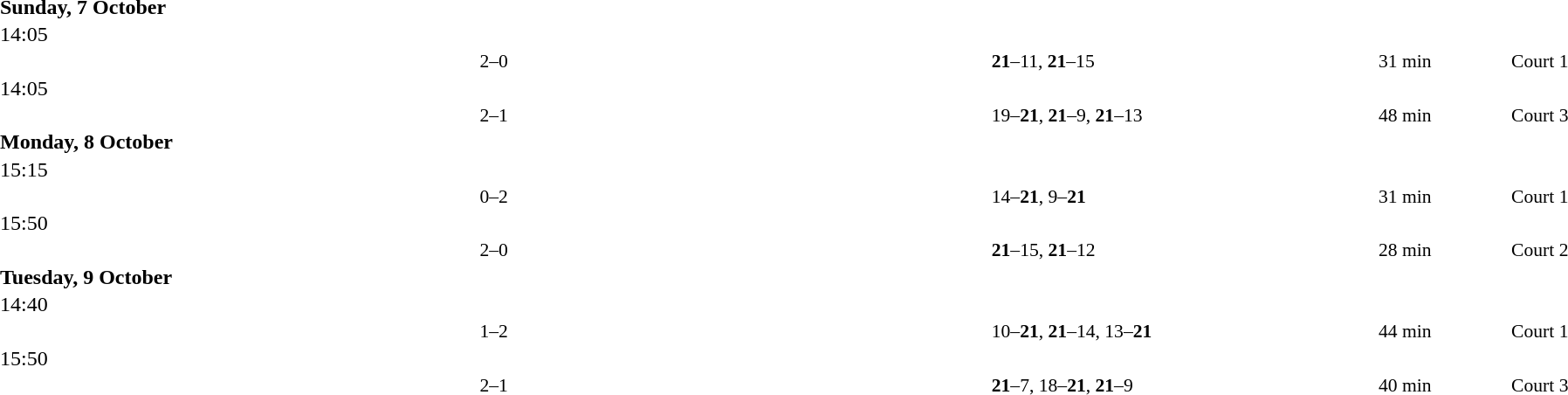<table style="width:100%;" cellspacing="1">
<tr>
<th width=25%></th>
<th width=10%></th>
<th width=25%></th>
</tr>
<tr>
<td><strong>Sunday, 7 October</strong></td>
</tr>
<tr>
<td>14:05</td>
</tr>
<tr style=font-size:90%>
<td align=right><strong></strong></td>
<td align=center>2–0</td>
<td></td>
<td><strong>21</strong>–11, <strong>21</strong>–15</td>
<td>31 min</td>
<td>Court 1</td>
</tr>
<tr>
<td>14:05</td>
</tr>
<tr style=font-size:90%>
<td align=right><strong></strong></td>
<td align=center>2–1</td>
<td></td>
<td>19–<strong>21</strong>, <strong>21</strong>–9, <strong>21</strong>–13</td>
<td>48 min</td>
<td>Court 3</td>
</tr>
<tr>
<td><strong>Monday, 8 October</strong></td>
</tr>
<tr>
<td>15:15</td>
</tr>
<tr style=font-size:90%>
<td align=right></td>
<td align=center>0–2</td>
<td><strong></strong></td>
<td>14–<strong>21</strong>, 9–<strong>21</strong></td>
<td>31 min</td>
<td>Court 1</td>
</tr>
<tr>
<td>15:50</td>
</tr>
<tr style=font-size:90%>
<td align=right><strong></strong></td>
<td align=center>2–0</td>
<td></td>
<td><strong>21</strong>–15, <strong>21</strong>–12</td>
<td>28 min</td>
<td>Court 2</td>
</tr>
<tr>
<td><strong>Tuesday, 9 October</strong></td>
</tr>
<tr>
<td>14:40</td>
</tr>
<tr style=font-size:90%>
<td align=right></td>
<td align=center>1–2</td>
<td><strong></strong></td>
<td>10–<strong>21</strong>, <strong>21</strong>–14, 13–<strong>21</strong></td>
<td>44 min</td>
<td>Court 1</td>
</tr>
<tr>
<td>15:50</td>
</tr>
<tr style=font-size:90%>
<td align=right><strong></strong></td>
<td align=center>2–1</td>
<td></td>
<td><strong>21</strong>–7, 18–<strong>21</strong>, <strong>21</strong>–9</td>
<td>40 min</td>
<td>Court 3</td>
</tr>
</table>
